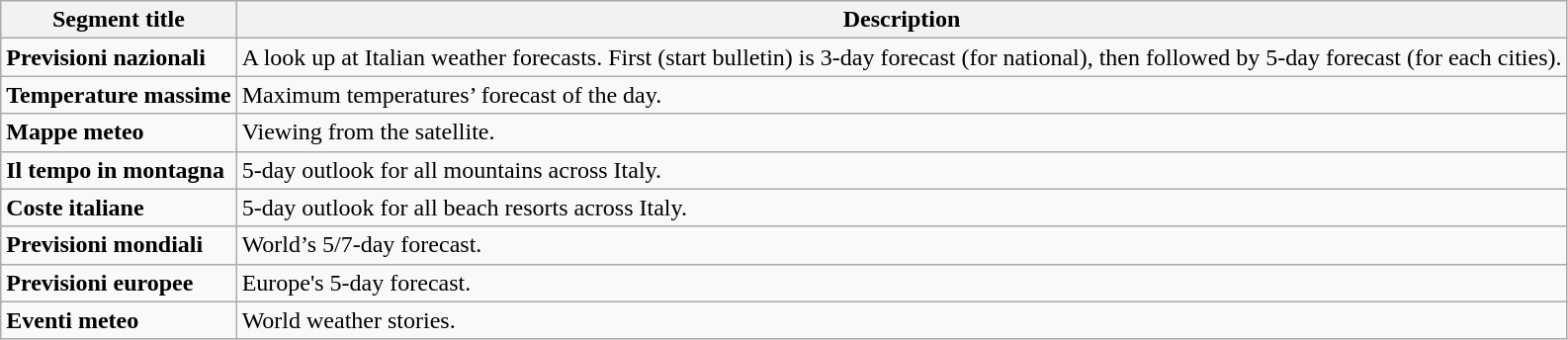<table class="wikitable">
<tr>
<th>Segment title</th>
<th>Description</th>
</tr>
<tr>
<td><strong>Previsioni nazionali</strong></td>
<td>A look up at Italian weather forecasts. First (start bulletin) is 3-day forecast (for national), then followed by 5-day forecast (for each cities).</td>
</tr>
<tr>
<td><strong>Temperature massime</strong></td>
<td>Maximum temperatures’ forecast of the day.</td>
</tr>
<tr>
<td><strong>Mappe meteo</strong></td>
<td>Viewing from the satellite.</td>
</tr>
<tr>
<td><strong>Il tempo in montagna</strong></td>
<td>5-day outlook for all mountains across Italy.</td>
</tr>
<tr>
<td><strong>Coste italiane</strong></td>
<td>5-day outlook for all beach resorts across Italy.</td>
</tr>
<tr>
<td><strong>Previsioni mondiali</strong></td>
<td>World’s 5/7-day forecast.</td>
</tr>
<tr>
<td><strong>Previsioni europee</strong></td>
<td>Europe's 5-day forecast.</td>
</tr>
<tr>
<td><strong>Eventi meteo</strong></td>
<td>World weather stories.</td>
</tr>
</table>
